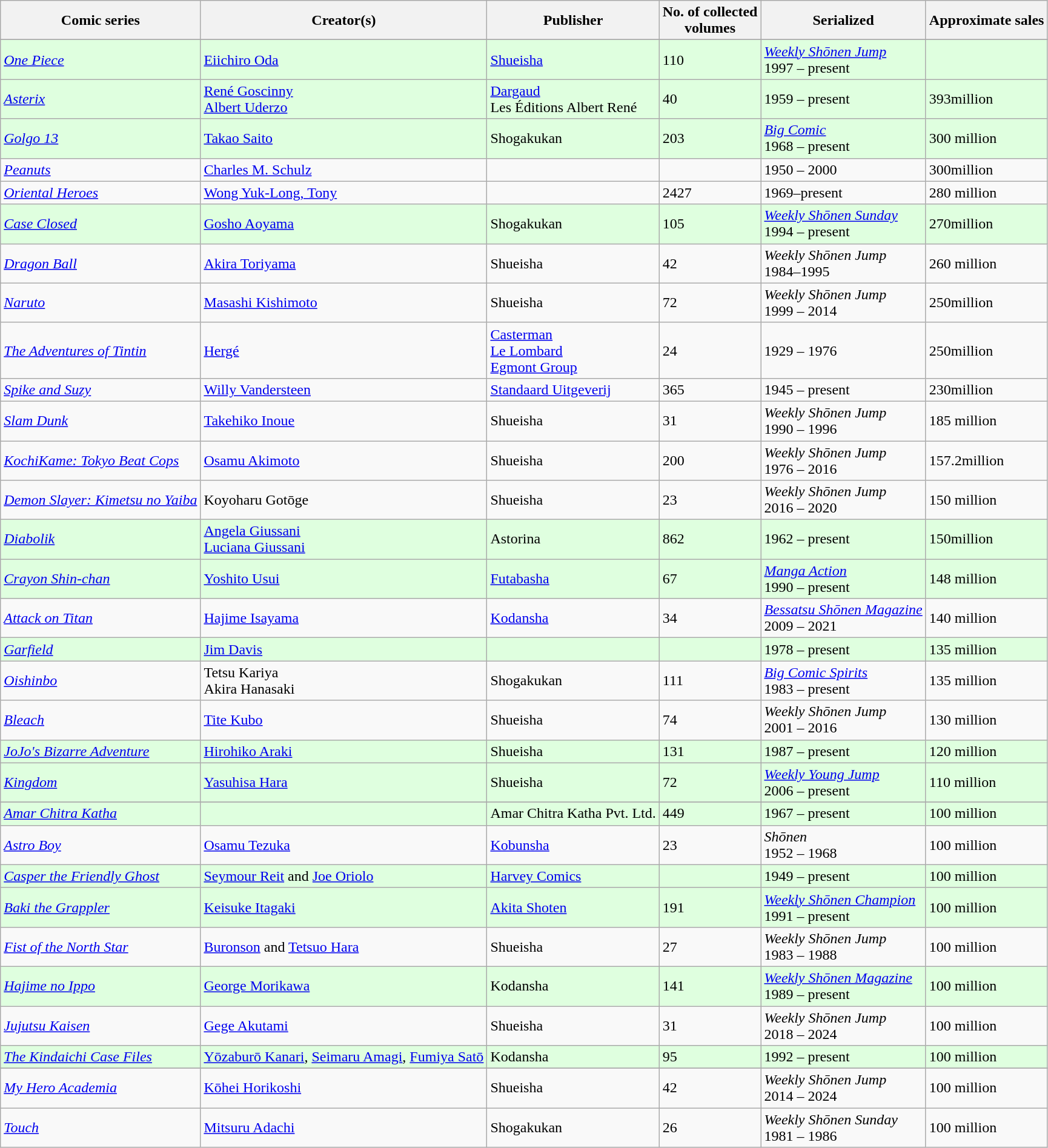<table class="wikitable sortable">
<tr ">
<th>Comic series</th>
<th>Creator(s)</th>
<th>Publisher</th>
<th>No. of collected<br>volumes</th>
<th>Serialized</th>
<th>Approximate sales</th>
</tr>
<tr style="background: #DFFFDF;">
</tr>
<tr style="background: #DFFFDF;">
<td><em><a href='#'>One Piece</a></em></td>
<td><a href='#'>Eiichiro Oda</a></td>
<td><a href='#'>Shueisha</a></td>
<td>110</td>
<td><em><a href='#'>Weekly Shōnen Jump</a></em><br>1997 – present</td>
<td></td>
</tr>
<tr style="background: #DFFFDF;">
<td><em><a href='#'>Asterix</a></em></td>
<td><a href='#'>René Goscinny</a><br><a href='#'>Albert Uderzo</a><br></td>
<td><a href='#'>Dargaud</a> <br> Les Éditions Albert René</td>
<td>40</td>
<td>1959 – present</td>
<td>393million</td>
</tr>
<tr style="background: #DFFFDF;">
<td><em><a href='#'>Golgo 13</a></em></td>
<td><a href='#'>Takao Saito</a></td>
<td>Shogakukan</td>
<td>203</td>
<td><em><a href='#'>Big Comic</a></em><br>1968 – present</td>
<td>300 million</td>
</tr>
<tr>
<td><em><a href='#'>Peanuts</a></em></td>
<td><a href='#'>Charles M. Schulz</a></td>
<td></td>
<td></td>
<td>1950 – 2000</td>
<td>300million</td>
</tr>
<tr>
<td><em><a href='#'>Oriental Heroes</a></em></td>
<td><a href='#'>Wong Yuk-Long, Tony</a></td>
<td></td>
<td>2427</td>
<td>1969–present</td>
<td>280 million</td>
</tr>
<tr style="background: #DFFFDF;">
<td><em><a href='#'>Case Closed</a></em></td>
<td><a href='#'>Gosho Aoyama</a></td>
<td>Shogakukan</td>
<td>105</td>
<td><em><a href='#'>Weekly Shōnen Sunday</a></em><br>1994 – present</td>
<td>270million</td>
</tr>
<tr>
<td><em><a href='#'>Dragon Ball</a></em></td>
<td><a href='#'>Akira Toriyama</a></td>
<td>Shueisha</td>
<td>42</td>
<td><em>Weekly Shōnen Jump</em><br>1984–1995</td>
<td>260 million</td>
</tr>
<tr>
<td><em><a href='#'>Naruto</a></em></td>
<td><a href='#'>Masashi Kishimoto</a></td>
<td>Shueisha</td>
<td>72</td>
<td><em>Weekly Shōnen Jump</em><br>1999 – 2014</td>
<td>250million</td>
</tr>
<tr>
<td><em><a href='#'>The Adventures of Tintin</a></em></td>
<td><a href='#'>Hergé</a></td>
<td><a href='#'>Casterman</a><br><a href='#'>Le Lombard</a><br><a href='#'>Egmont Group</a></td>
<td>24</td>
<td>1929 – 1976</td>
<td>250million</td>
</tr>
<tr>
<td><em><a href='#'>Spike and Suzy</a></em></td>
<td><a href='#'>Willy Vandersteen</a></td>
<td><a href='#'>Standaard Uitgeverij</a></td>
<td>365</td>
<td>1945 – present</td>
<td>230million</td>
</tr>
<tr>
<td><em><a href='#'>Slam Dunk</a></em></td>
<td><a href='#'>Takehiko Inoue</a></td>
<td>Shueisha</td>
<td>31</td>
<td><em>Weekly Shōnen Jump</em><br>1990 – 1996</td>
<td>185 million</td>
</tr>
<tr>
<td><em><a href='#'>KochiKame: Tokyo Beat Cops</a></em></td>
<td><a href='#'>Osamu Akimoto</a></td>
<td>Shueisha</td>
<td>200</td>
<td><em>Weekly Shōnen Jump</em><br>1976 – 2016</td>
<td>157.2million</td>
</tr>
<tr>
<td><em><a href='#'>Demon Slayer: Kimetsu no Yaiba</a></em></td>
<td>Koyoharu Gotōge</td>
<td>Shueisha</td>
<td>23</td>
<td><em>Weekly Shōnen Jump</em><br>2016 – 2020</td>
<td>150 million</td>
</tr>
<tr style="background: #DFFFDF;">
<td><em><a href='#'>Diabolik</a></em></td>
<td><a href='#'>Angela Giussani</a><br><a href='#'>Luciana Giussani</a></td>
<td>Astorina</td>
<td>862</td>
<td>1962 – present</td>
<td>150million</td>
</tr>
<tr style="background: #DFFFDF;">
<td><em><a href='#'>Crayon Shin-chan</a></em></td>
<td><a href='#'>Yoshito Usui</a></td>
<td><a href='#'>Futabasha</a></td>
<td>67</td>
<td><em><a href='#'>Manga Action</a></em><br>1990 – present</td>
<td>148 million</td>
</tr>
<tr>
<td><em><a href='#'>Attack on Titan</a></em></td>
<td><a href='#'>Hajime Isayama</a></td>
<td><a href='#'>Kodansha</a></td>
<td>34</td>
<td><em><a href='#'>Bessatsu Shōnen Magazine</a></em><br> 2009 – 2021</td>
<td>140 million</td>
</tr>
<tr style="background: #DFFFDF;">
<td><em><a href='#'>Garfield</a></em></td>
<td><a href='#'>Jim Davis</a></td>
<td></td>
<td></td>
<td>1978 – present</td>
<td>135 million</td>
</tr>
<tr>
<td><em><a href='#'>Oishinbo</a></em></td>
<td>Tetsu Kariya <br> Akira Hanasaki</td>
<td>Shogakukan</td>
<td>111</td>
<td><em><a href='#'>Big Comic Spirits</a></em><br>1983 – present</td>
<td>135 million</td>
</tr>
<tr>
<td><em><a href='#'>Bleach</a></em></td>
<td><a href='#'>Tite Kubo</a></td>
<td>Shueisha</td>
<td>74</td>
<td><em>Weekly Shōnen Jump</em><br>2001 – 2016</td>
<td>130 million</td>
</tr>
<tr style="background: #DFFFDF;">
<td><em><a href='#'>JoJo's Bizarre Adventure</a></em></td>
<td><a href='#'>Hirohiko Araki</a></td>
<td>Shueisha</td>
<td>131</td>
<td>1987 – present</td>
<td>120 million</td>
</tr>
<tr style="background: #DFFFDF;">
<td><em><a href='#'>Kingdom</a></em></td>
<td><a href='#'>Yasuhisa Hara</a></td>
<td>Shueisha</td>
<td>72</td>
<td><em><a href='#'>Weekly Young Jump</a></em><br>2006 – present</td>
<td>110 million</td>
</tr>
<tr>
</tr>
<tr style="background: #DFFFDF;">
<td><em><a href='#'>Amar Chitra Katha</a></em></td>
<td></td>
<td>Amar Chitra Katha Pvt. Ltd.</td>
<td>449</td>
<td>1967 – present</td>
<td>100 million</td>
</tr>
<tr>
<td><em><a href='#'>Astro Boy</a></em></td>
<td><a href='#'>Osamu Tezuka</a></td>
<td><a href='#'>Kobunsha</a></td>
<td>23</td>
<td><em>Shōnen</em><br>1952 – 1968</td>
<td>100 million</td>
</tr>
<tr style="background: #DFFFDF;">
<td><em><a href='#'>Casper the Friendly Ghost</a></em></td>
<td><a href='#'>Seymour Reit</a> and <a href='#'>Joe Oriolo</a></td>
<td><a href='#'>Harvey Comics</a></td>
<td></td>
<td>1949 – present</td>
<td>100 million</td>
</tr>
<tr style="background: #DFFFDF;">
<td><em><a href='#'>Baki the Grappler</a></em></td>
<td><a href='#'>Keisuke Itagaki</a></td>
<td><a href='#'>Akita Shoten</a></td>
<td>191</td>
<td><em><a href='#'>Weekly Shōnen Champion</a></em><br>1991 – present</td>
<td>100 million</td>
</tr>
<tr>
<td><em><a href='#'>Fist of the North Star</a></em></td>
<td><a href='#'>Buronson</a> and <a href='#'>Tetsuo Hara</a></td>
<td>Shueisha</td>
<td>27</td>
<td><em>Weekly Shōnen Jump</em><br>1983 – 1988</td>
<td>100 million</td>
</tr>
<tr style="background: #DFFFDF;">
<td><em><a href='#'>Hajime no Ippo</a></em></td>
<td><a href='#'>George Morikawa</a></td>
<td>Kodansha</td>
<td>141</td>
<td><em><a href='#'>Weekly Shōnen Magazine</a></em><br>1989 – present</td>
<td>100 million</td>
</tr>
<tr>
<td><em><a href='#'>Jujutsu Kaisen</a></em></td>
<td><a href='#'>Gege Akutami</a></td>
<td>Shueisha</td>
<td>31</td>
<td><em>Weekly Shōnen Jump</em><br>2018 – 2024</td>
<td>100 million</td>
</tr>
<tr style="background: #DFFFDF;">
<td><em><a href='#'>The Kindaichi Case Files</a></em></td>
<td><a href='#'>Yōzaburō Kanari</a>, <a href='#'>Seimaru Amagi</a>, <a href='#'>Fumiya Satō</a></td>
<td>Kodansha</td>
<td>95</td>
<td>1992 – present</td>
<td>100 million</td>
</tr>
<tr style="background: #DFFFDF;">
</tr>
<tr>
<td><em><a href='#'>My Hero Academia</a></em></td>
<td><a href='#'>Kōhei Horikoshi</a></td>
<td>Shueisha</td>
<td>42</td>
<td><em>Weekly Shōnen Jump</em><br>2014 – 2024</td>
<td>100 million</td>
</tr>
<tr>
<td><em><a href='#'>Touch</a></em></td>
<td><a href='#'>Mitsuru Adachi</a></td>
<td>Shogakukan</td>
<td>26</td>
<td><em>Weekly Shōnen Sunday</em><br>1981 – 1986</td>
<td>100 million</td>
</tr>
</table>
